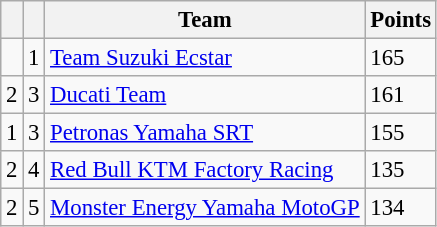<table class="wikitable" style="font-size: 95%;">
<tr>
<th></th>
<th></th>
<th>Team</th>
<th>Points</th>
</tr>
<tr>
<td></td>
<td align=center>1</td>
<td> <a href='#'>Team Suzuki Ecstar</a></td>
<td align=left>165</td>
</tr>
<tr>
<td> 2</td>
<td align=center>3</td>
<td> <a href='#'>Ducati Team</a></td>
<td align=left>161</td>
</tr>
<tr>
<td> 1</td>
<td align=center>3</td>
<td> <a href='#'>Petronas Yamaha SRT</a></td>
<td align=left>155</td>
</tr>
<tr>
<td> 2</td>
<td align=center>4</td>
<td> <a href='#'>Red Bull KTM Factory Racing</a></td>
<td align=left>135</td>
</tr>
<tr>
<td> 2</td>
<td align=center>5</td>
<td> <a href='#'>Monster Energy Yamaha MotoGP</a></td>
<td align=left>134</td>
</tr>
</table>
